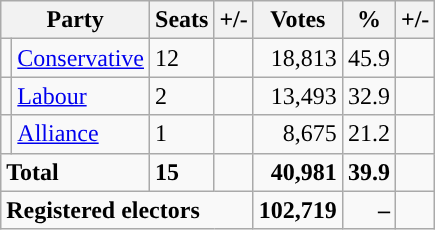<table class="wikitable sortable">
<tr>
<th colspan="2">Party</th>
<th>Seats</th>
<th>+/-</th>
<th>Votes</th>
<th>%</th>
<th>+/-</th>
</tr>
<tr>
<td style="background-color: "></td>
<td><a href='#'>Conservative</a></td>
<td>12</td>
<td></td>
<td style="text-align:right;">18,813</td>
<td style="text-align:right;">45.9</td>
<td style="text-align:right;"></td>
</tr>
<tr>
<td style="background-color: "></td>
<td><a href='#'>Labour</a></td>
<td>2</td>
<td></td>
<td style="text-align:right;">13,493</td>
<td style="text-align:right;">32.9</td>
<td style="text-align:right;"></td>
</tr>
<tr>
<td style="background-color: "></td>
<td><a href='#'>Alliance</a></td>
<td>1</td>
<td></td>
<td style="text-align:right;">8,675</td>
<td style="text-align:right;">21.2</td>
<td style="text-align:right;"></td>
</tr>
<tr>
<td colspan="2"><strong>Total</strong></td>
<td><strong>15</strong></td>
<td></td>
<td style="text-align:right;"><strong>40,981</strong></td>
<td style="text-align:right;"><strong>39.9</strong></td>
<td style="text-align:right;"></td>
</tr>
<tr>
<td colspan="4"><strong>Registered electors</strong></td>
<td style="text-align:right;"><strong>102,719</strong></td>
<td style="text-align:right;"><strong>–</strong></td>
<td style="text-align:right;"></td>
</tr>
</table>
